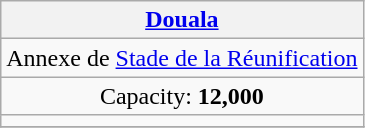<table class="wikitable" style="text-align:center">
<tr>
<th><a href='#'>Douala</a></th>
</tr>
<tr>
<td>Annexe de <a href='#'>Stade de la Réunification</a></td>
</tr>
<tr>
<td>Capacity: <strong>12,000</strong></td>
</tr>
<tr>
<td></td>
</tr>
<tr>
</tr>
</table>
